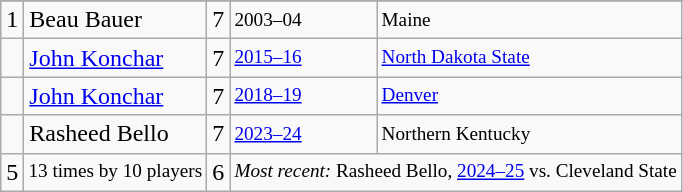<table class="wikitable">
<tr>
</tr>
<tr>
<td>1</td>
<td>Beau Bauer</td>
<td>7</td>
<td style="font-size:80%;">2003–04</td>
<td style="font-size:80%;">Maine</td>
</tr>
<tr>
<td></td>
<td><a href='#'>John Konchar</a></td>
<td>7</td>
<td style="font-size:80%;"><a href='#'>2015–16</a></td>
<td style="font-size:80%;"><a href='#'>North Dakota State</a></td>
</tr>
<tr>
<td></td>
<td><a href='#'>John Konchar</a></td>
<td>7</td>
<td style="font-size:80%;"><a href='#'>2018–19</a></td>
<td style="font-size:80%;"><a href='#'>Denver</a></td>
</tr>
<tr>
<td></td>
<td>Rasheed Bello</td>
<td>7</td>
<td style="font-size:80%;"><a href='#'>2023–24</a></td>
<td style="font-size:80%;">Northern Kentucky</td>
</tr>
<tr>
<td>5</td>
<td style="font-size:80%;">13 times by 10 players</td>
<td>6</td>
<td style="font-size:80%;" colspan=2><em>Most recent:</em> Rasheed Bello, <a href='#'>2024–25</a> vs. Cleveland State</td>
</tr>
</table>
